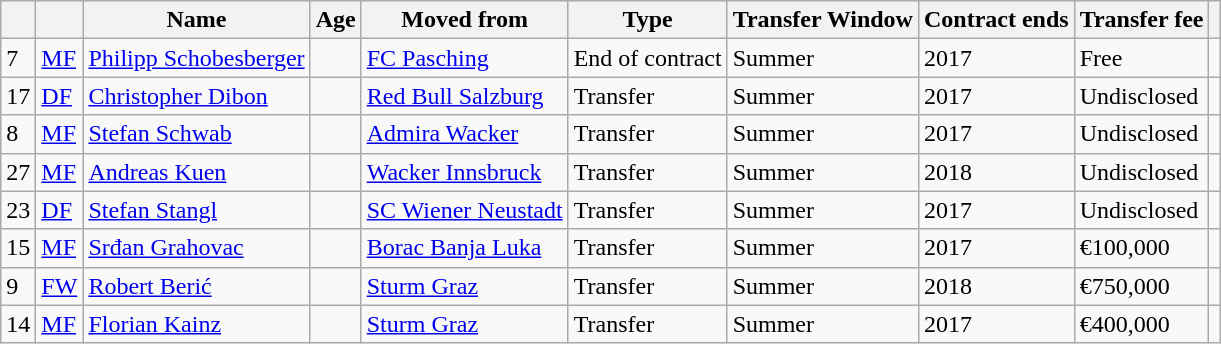<table class="wikitable">
<tr>
<th></th>
<th></th>
<th>Name</th>
<th>Age</th>
<th>Moved from</th>
<th>Type</th>
<th>Transfer Window</th>
<th>Contract ends</th>
<th>Transfer fee</th>
<th></th>
</tr>
<tr>
<td>7</td>
<td><a href='#'>MF</a></td>
<td> <a href='#'>Philipp Schobesberger</a></td>
<td></td>
<td> <a href='#'>FC Pasching</a></td>
<td>End of contract</td>
<td>Summer</td>
<td>2017</td>
<td>Free</td>
<td></td>
</tr>
<tr>
<td>17</td>
<td><a href='#'>DF</a></td>
<td> <a href='#'>Christopher Dibon</a></td>
<td></td>
<td> <a href='#'>Red Bull Salzburg</a></td>
<td>Transfer</td>
<td>Summer</td>
<td>2017</td>
<td>Undisclosed</td>
<td></td>
</tr>
<tr>
<td>8</td>
<td><a href='#'>MF</a></td>
<td> <a href='#'>Stefan Schwab</a></td>
<td></td>
<td> <a href='#'>Admira Wacker</a></td>
<td>Transfer</td>
<td>Summer</td>
<td>2017</td>
<td>Undisclosed</td>
<td></td>
</tr>
<tr>
<td>27</td>
<td><a href='#'>MF</a></td>
<td> <a href='#'>Andreas Kuen</a></td>
<td></td>
<td> <a href='#'>Wacker Innsbruck</a></td>
<td>Transfer</td>
<td>Summer</td>
<td>2018</td>
<td>Undisclosed</td>
<td></td>
</tr>
<tr>
<td>23</td>
<td><a href='#'>DF</a></td>
<td> <a href='#'>Stefan Stangl</a></td>
<td></td>
<td> <a href='#'>SC Wiener Neustadt</a></td>
<td>Transfer</td>
<td>Summer</td>
<td>2017</td>
<td>Undisclosed</td>
<td></td>
</tr>
<tr>
<td>15</td>
<td><a href='#'>MF</a></td>
<td> <a href='#'>Srđan Grahovac</a></td>
<td></td>
<td> <a href='#'>Borac Banja Luka</a></td>
<td>Transfer</td>
<td>Summer</td>
<td>2017</td>
<td>€100,000</td>
<td></td>
</tr>
<tr>
<td>9</td>
<td><a href='#'>FW</a></td>
<td> <a href='#'>Robert Berić</a></td>
<td></td>
<td> <a href='#'>Sturm Graz</a></td>
<td>Transfer</td>
<td>Summer</td>
<td>2018</td>
<td>€750,000</td>
<td></td>
</tr>
<tr>
<td>14</td>
<td><a href='#'>MF</a></td>
<td> <a href='#'>Florian Kainz</a></td>
<td></td>
<td> <a href='#'>Sturm Graz</a></td>
<td>Transfer</td>
<td>Summer</td>
<td>2017</td>
<td>€400,000</td>
<td></td>
</tr>
</table>
